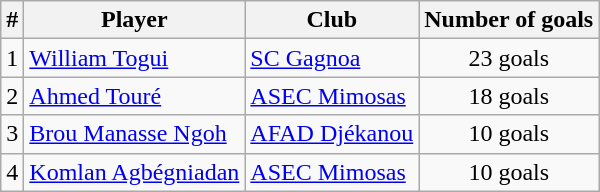<table class="wikitable sortable" style="text-align:center;">
<tr>
<th>#</th>
<th>Player</th>
<th>Club</th>
<th>Number of goals</th>
</tr>
<tr>
<td>1</td>
<td align=left> <a href='#'>William Togui</a></td>
<td align=left><a href='#'>SC Gagnoa</a></td>
<td>23 goals</td>
</tr>
<tr>
<td>2</td>
<td align=left> <a href='#'>Ahmed Touré</a></td>
<td align=left><a href='#'>ASEC Mimosas</a></td>
<td>18 goals</td>
</tr>
<tr>
<td>3</td>
<td align=left> <a href='#'>Brou Manasse Ngoh</a></td>
<td align=left><a href='#'>AFAD Djékanou</a></td>
<td>10 goals</td>
</tr>
<tr>
<td>4</td>
<td align=left> <a href='#'>Komlan Agbégniadan</a></td>
<td align=left><a href='#'>ASEC Mimosas</a></td>
<td>10 goals</td>
</tr>
</table>
